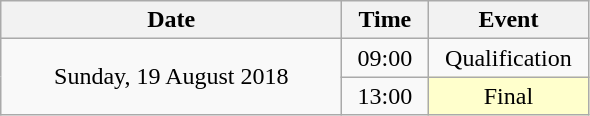<table class = "wikitable" style="text-align:center;">
<tr>
<th width="220">Date</th>
<th width="50">Time</th>
<th width="100">Event</th>
</tr>
<tr>
<td rowspan="2">Sunday, 19 August 2018</td>
<td>09:00</td>
<td>Qualification</td>
</tr>
<tr>
<td>13:00</td>
<td bgcolor="ffffcc">Final</td>
</tr>
</table>
